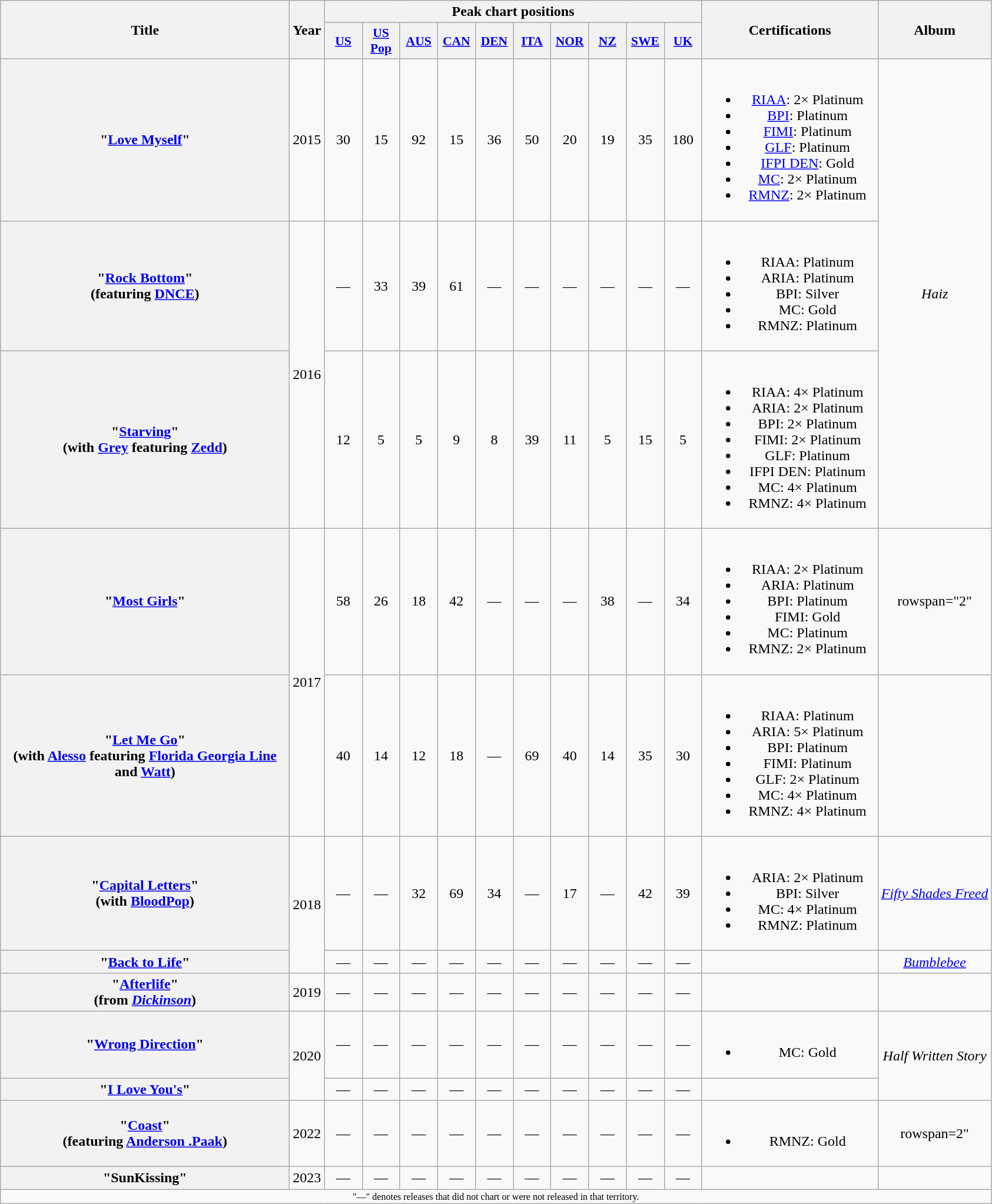<table class="wikitable plainrowheaders" style="text-align:center;">
<tr>
<th scope="col" rowspan="2" style="width:20em;">Title</th>
<th scope="col" rowspan="2">Year</th>
<th scope="col" colspan="10">Peak chart positions</th>
<th scope="col" rowspan="2" style="width:12em;">Certifications</th>
<th scope="col" rowspan="2">Album</th>
</tr>
<tr>
<th scope="col" style="width:2.5em;font-size:90%;"><a href='#'>US</a><br></th>
<th scope="col" style="width:2.5em;font-size:90%;"><a href='#'>US<br>Pop</a><br></th>
<th scope="col" style="width:2.5em;font-size:90%;"><a href='#'>AUS</a><br></th>
<th scope="col" style="width:2.5em;font-size:90%;"><a href='#'>CAN</a><br></th>
<th scope="col" style="width:2.5em;font-size:90%;"><a href='#'>DEN</a><br></th>
<th scope="col" style="width:2.5em;font-size:90%;"><a href='#'>ITA</a><br></th>
<th scope="col" style="width:2.5em;font-size:90%;"><a href='#'>NOR</a><br></th>
<th scope="col" style="width:2.5em;font-size:90%;"><a href='#'>NZ</a><br></th>
<th scope="col" style="width:2.5em;font-size:90%;"><a href='#'>SWE</a><br></th>
<th scope="col" style="width:2.5em;font-size:90%;"><a href='#'>UK</a><br></th>
</tr>
<tr>
<th scope="row">"<a href='#'>Love Myself</a>"</th>
<td>2015</td>
<td>30</td>
<td>15</td>
<td>92</td>
<td>15</td>
<td>36</td>
<td>50</td>
<td>20</td>
<td>19</td>
<td>35</td>
<td>180</td>
<td><br><ul><li><a href='#'>RIAA</a>: 2× Platinum</li><li><a href='#'>BPI</a>: Platinum</li><li><a href='#'>FIMI</a>: Platinum</li><li><a href='#'>GLF</a>: Platinum</li><li><a href='#'>IFPI DEN</a>: Gold</li><li><a href='#'>MC</a>: 2× Platinum</li><li><a href='#'>RMNZ</a>: 2× Platinum</li></ul></td>
<td rowspan="3"><em>Haiz</em></td>
</tr>
<tr>
<th scope="row">"<a href='#'>Rock Bottom</a>"<br><span>(featuring <a href='#'>DNCE</a>)</span></th>
<td rowspan="2">2016</td>
<td>—</td>
<td>33</td>
<td>39</td>
<td>61</td>
<td>—</td>
<td>—</td>
<td>—</td>
<td>—</td>
<td>—</td>
<td>—</td>
<td><br><ul><li>RIAA: Platinum</li><li>ARIA: Platinum</li><li>BPI: Silver</li><li>MC: Gold</li><li>RMNZ: Platinum</li></ul></td>
</tr>
<tr>
<th scope="row">"<a href='#'>Starving</a>" <br><span>(with <a href='#'>Grey</a> featuring <a href='#'>Zedd</a>)</span></th>
<td>12</td>
<td>5</td>
<td>5</td>
<td>9</td>
<td>8</td>
<td>39</td>
<td>11</td>
<td>5</td>
<td>15</td>
<td>5</td>
<td><br><ul><li>RIAA: 4× Platinum</li><li>ARIA: 2× Platinum</li><li>BPI: 2× Platinum</li><li>FIMI: 2× Platinum</li><li>GLF: Platinum</li><li>IFPI DEN: Platinum</li><li>MC: 4× Platinum</li><li>RMNZ: 4× Platinum</li></ul></td>
</tr>
<tr>
<th scope="row">"<a href='#'>Most Girls</a>"</th>
<td rowspan="2">2017</td>
<td>58</td>
<td>26</td>
<td>18</td>
<td>42</td>
<td>—</td>
<td>—</td>
<td>—</td>
<td>38</td>
<td>—</td>
<td>34</td>
<td><br><ul><li>RIAA: 2× Platinum</li><li>ARIA: Platinum</li><li>BPI: Platinum</li><li>FIMI: Gold</li><li>MC: Platinum</li><li>RMNZ: 2× Platinum</li></ul></td>
<td>rowspan="2" </td>
</tr>
<tr>
<th scope="row">"<a href='#'>Let Me Go</a>"<br><span>(with <a href='#'>Alesso</a> featuring <a href='#'>Florida Georgia Line</a> and <a href='#'>Watt</a>)</span></th>
<td>40</td>
<td>14</td>
<td>12</td>
<td>18</td>
<td>—</td>
<td>69</td>
<td>40</td>
<td>14</td>
<td>35</td>
<td>30</td>
<td><br><ul><li>RIAA: Platinum</li><li>ARIA: 5× Platinum</li><li>BPI: Platinum</li><li>FIMI: Platinum</li><li>GLF: 2× Platinum</li><li>MC: 4× Platinum</li><li>RMNZ: 4× Platinum</li></ul></td>
</tr>
<tr>
<th scope="row">"<a href='#'>Capital Letters</a>"<br><span>(with <a href='#'>BloodPop</a>)</span></th>
<td rowspan="2">2018</td>
<td>—</td>
<td>—</td>
<td>32</td>
<td>69</td>
<td>34</td>
<td>—</td>
<td>17</td>
<td>—</td>
<td>42</td>
<td>39</td>
<td><br><ul><li>ARIA: 2× Platinum</li><li>BPI: Silver</li><li>MC: 4× Platinum</li><li>RMNZ: Platinum</li></ul></td>
<td><em><a href='#'>Fifty Shades Freed</a></em></td>
</tr>
<tr>
<th scope="row">"<a href='#'>Back to Life</a>"</th>
<td>—</td>
<td>—</td>
<td>—</td>
<td>—</td>
<td>—</td>
<td>—</td>
<td>—</td>
<td>—</td>
<td>—</td>
<td>—</td>
<td></td>
<td><em><a href='#'>Bumblebee</a></em></td>
</tr>
<tr>
<th scope="row">"<a href='#'>Afterlife</a>"<br><span>(from <em><a href='#'>Dickinson</a></em>)</span></th>
<td>2019</td>
<td>—</td>
<td>—</td>
<td>—</td>
<td>—</td>
<td>—</td>
<td>—</td>
<td>—</td>
<td>—</td>
<td>—</td>
<td>—</td>
<td></td>
<td></td>
</tr>
<tr>
<th scope="row">"<a href='#'>Wrong Direction</a>"</th>
<td rowspan="2">2020</td>
<td>—</td>
<td>—</td>
<td>—</td>
<td>—</td>
<td>—</td>
<td>—</td>
<td>—</td>
<td>—</td>
<td>—</td>
<td>—</td>
<td><br><ul><li>MC: Gold</li></ul></td>
<td rowspan="2"><em>Half Written Story</em></td>
</tr>
<tr>
<th scope="row">"<a href='#'>I Love You's</a>"</th>
<td>—</td>
<td>—</td>
<td>—</td>
<td>—</td>
<td>—</td>
<td>—</td>
<td>—</td>
<td>—</td>
<td>—</td>
<td>—</td>
<td></td>
</tr>
<tr>
<th scope="row">"<a href='#'>Coast</a>"<br><span>(featuring <a href='#'>Anderson .Paak</a>)</span></th>
<td>2022</td>
<td>—</td>
<td>—</td>
<td>—</td>
<td>—</td>
<td>—</td>
<td>—</td>
<td>—</td>
<td>—</td>
<td>—</td>
<td>—</td>
<td><br><ul><li>RMNZ: Gold</li></ul></td>
<td>rowspan=2" </td>
</tr>
<tr>
<th scope="row">"SunKissing"</th>
<td>2023</td>
<td>—</td>
<td>—</td>
<td>—</td>
<td>—</td>
<td>—</td>
<td>—</td>
<td>—</td>
<td>—</td>
<td>—</td>
<td>—</td>
<td></td>
</tr>
<tr>
<td align="center" colspan="15" style="font-size:8pt">"—" denotes releases that did not chart or were not released in that territory.</td>
</tr>
</table>
